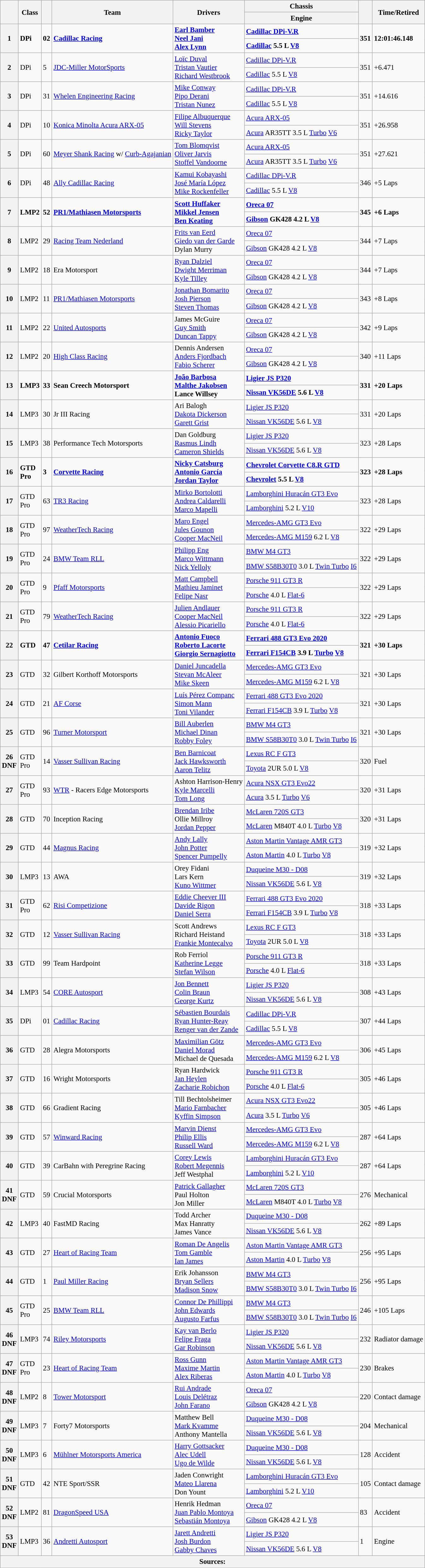<table class="wikitable" style="font-size: 95%;">
<tr>
<th rowspan=2></th>
<th rowspan=2>Class</th>
<th rowspan=2></th>
<th rowspan=2>Team</th>
<th rowspan=2>Drivers</th>
<th>Chassis</th>
<th rowspan=2></th>
<th rowspan=2>Time/Retired</th>
</tr>
<tr>
<th>Engine</th>
</tr>
<tr style="font-weight:bold">
<th rowspan=2>1</th>
<td rowspan=2>DPi</td>
<td rowspan=2>02</td>
<td rowspan=2> <a href='#'>Cadillac Racing</a></td>
<td rowspan=2> <a href='#'>Earl Bamber</a><br> <a href='#'>Neel Jani</a><br> <a href='#'>Alex Lynn</a></td>
<td><a href='#'>Cadillac DPi-V.R</a></td>
<td rowspan=2>351</td>
<td rowspan=2>12:01:46.148</td>
</tr>
<tr style="font-weight:bold">
<td><a href='#'>Cadillac</a> 5.5 L <a href='#'>V8</a></td>
</tr>
<tr>
<th rowspan=2>2</th>
<td rowspan=2>DPi</td>
<td rowspan=2>5</td>
<td rowspan=2> <a href='#'>JDC-Miller MotorSports</a></td>
<td rowspan=2> <a href='#'>Loïc Duval</a><br> <a href='#'>Tristan Vautier</a><br> <a href='#'>Richard Westbrook</a></td>
<td><a href='#'>Cadillac DPi-V.R</a></td>
<td rowspan=2>351</td>
<td rowspan=2>+6.471</td>
</tr>
<tr>
<td><a href='#'>Cadillac</a> 5.5 L <a href='#'>V8</a></td>
</tr>
<tr>
<th rowspan=2>3</th>
<td rowspan=2>DPi</td>
<td rowspan=2>31</td>
<td rowspan=2> <a href='#'>Whelen Engineering Racing</a></td>
<td rowspan=2> <a href='#'>Mike Conway</a><br> <a href='#'>Pipo Derani</a><br> <a href='#'>Tristan Nunez</a></td>
<td><a href='#'>Cadillac DPi-V.R</a></td>
<td rowspan=2>351</td>
<td rowspan=2>+14.616</td>
</tr>
<tr>
<td><a href='#'>Cadillac</a> 5.5 L <a href='#'>V8</a></td>
</tr>
<tr>
<th rowspan=2>4</th>
<td rowspan=2>DPi</td>
<td rowspan=2>10</td>
<td rowspan=2> <a href='#'>Konica Minolta Acura ARX-05</a></td>
<td rowspan=2> <a href='#'>Filipe Albuquerque</a><br> <a href='#'>Will Stevens</a><br> <a href='#'>Ricky Taylor</a></td>
<td><a href='#'>Acura ARX-05</a></td>
<td rowspan=2>351</td>
<td rowspan=2>+26.958</td>
</tr>
<tr>
<td><a href='#'>Acura</a> AR35TT 3.5 L <a href='#'>Turbo</a> <a href='#'>V6</a></td>
</tr>
<tr>
<th rowspan=2>5</th>
<td rowspan=2>DPi</td>
<td rowspan=2>60</td>
<td rowspan=2> <a href='#'>Meyer Shank Racing</a> w/ <a href='#'>Curb-Agajanian</a></td>
<td rowspan=2> <a href='#'>Tom Blomqvist</a><br> <a href='#'>Oliver Jarvis</a><br> <a href='#'>Stoffel Vandoorne</a></td>
<td><a href='#'>Acura ARX-05</a></td>
<td rowspan=2>351</td>
<td rowspan=2>+27.621</td>
</tr>
<tr>
<td><a href='#'>Acura</a> AR35TT 3.5 L <a href='#'>Turbo</a> <a href='#'>V6</a></td>
</tr>
<tr>
<th rowspan=2>6</th>
<td rowspan=2>DPi</td>
<td rowspan=2>48</td>
<td rowspan=2> <a href='#'>Ally Cadillac Racing</a></td>
<td rowspan=2> <a href='#'>Kamui Kobayashi</a><br> <a href='#'>José María López</a><br> <a href='#'>Mike Rockenfeller</a></td>
<td><a href='#'>Cadillac DPi-V.R</a></td>
<td rowspan=2>346</td>
<td rowspan=2>+5 Laps</td>
</tr>
<tr>
<td><a href='#'>Cadillac</a> 5.5 L <a href='#'>V8</a></td>
</tr>
<tr style="font-weight:bold">
<th rowspan=2>7</th>
<td rowspan=2>LMP2</td>
<td rowspan=2>52</td>
<td rowspan=2> <a href='#'>PR1/Mathiasen Motorsports</a></td>
<td rowspan=2> <a href='#'>Scott Huffaker</a><br> <a href='#'>Mikkel Jensen</a><br> <a href='#'>Ben Keating</a></td>
<td><a href='#'>Oreca 07</a></td>
<td rowspan=2>345</td>
<td rowspan=2>+6 Laps</td>
</tr>
<tr style="font-weight:bold">
<td><a href='#'>Gibson</a> GK428 4.2 L <a href='#'>V8</a></td>
</tr>
<tr>
<th rowspan=2>8</th>
<td rowspan=2>LMP2</td>
<td rowspan=2>29</td>
<td rowspan=2> <a href='#'>Racing Team Nederland</a></td>
<td rowspan=2> <a href='#'>Frits van Eerd</a><br> <a href='#'>Giedo van der Garde</a><br> Dylan Murry</td>
<td><a href='#'>Oreca 07</a></td>
<td rowspan=2>344</td>
<td rowspan=2>+7 Laps</td>
</tr>
<tr>
<td><a href='#'>Gibson</a> GK428 4.2 L <a href='#'>V8</a></td>
</tr>
<tr>
<th rowspan=2>9</th>
<td rowspan=2>LMP2</td>
<td rowspan=2>18</td>
<td rowspan=2> Era Motorsport</td>
<td rowspan=2> <a href='#'>Ryan Dalziel</a><br> <a href='#'>Dwight Merriman</a><br> <a href='#'>Kyle Tilley</a></td>
<td><a href='#'>Oreca 07</a></td>
<td rowspan=2>344</td>
<td rowspan=2>+7 Laps</td>
</tr>
<tr>
<td><a href='#'>Gibson</a> GK428 4.2 L <a href='#'>V8</a></td>
</tr>
<tr>
<th rowspan=2>10</th>
<td rowspan=2>LMP2</td>
<td rowspan=2>11</td>
<td rowspan=2> <a href='#'>PR1/Mathiasen Motorsports</a></td>
<td rowspan=2> <a href='#'>Jonathan Bomarito</a><br> <a href='#'>Josh Pierson</a><br> <a href='#'>Steven Thomas</a></td>
<td><a href='#'>Oreca 07</a></td>
<td rowspan=2>343</td>
<td rowspan=2>+8 Laps</td>
</tr>
<tr>
<td><a href='#'>Gibson</a> GK428 4.2 L <a href='#'>V8</a></td>
</tr>
<tr>
<th rowspan=2>11</th>
<td rowspan=2>LMP2</td>
<td rowspan=2>22</td>
<td rowspan=2> <a href='#'>United Autosports</a></td>
<td rowspan=2> James McGuire<br> <a href='#'>Guy Smith</a><br> <a href='#'>Duncan Tappy</a></td>
<td><a href='#'>Oreca 07</a></td>
<td rowspan=2>342</td>
<td rowspan=2>+9 Laps</td>
</tr>
<tr>
<td><a href='#'>Gibson</a> GK428 4.2 L <a href='#'>V8</a></td>
</tr>
<tr>
<th rowspan=2>12</th>
<td rowspan=2>LMP2</td>
<td rowspan=2>20</td>
<td rowspan=2> <a href='#'>High Class Racing</a></td>
<td rowspan=2> Dennis Andersen<br> <a href='#'>Anders Fjordbach</a><br> <a href='#'>Fabio Scherer</a></td>
<td><a href='#'>Oreca 07</a></td>
<td rowspan=2>340</td>
<td rowspan=2>+11 Laps</td>
</tr>
<tr>
<td><a href='#'>Gibson</a> GK428 4.2 L <a href='#'>V8</a></td>
</tr>
<tr style="font-weight:bold">
<th rowspan=2>13</th>
<td rowspan=2>LMP3</td>
<td rowspan=2>33</td>
<td rowspan=2> Sean Creech Motorsport</td>
<td rowspan=2> <a href='#'>João Barbosa</a><br> <a href='#'>Malthe Jakobsen</a><br> Lance Willsey</td>
<td><a href='#'>Ligier JS P320</a></td>
<td rowspan=2>331</td>
<td rowspan=2>+20 Laps</td>
</tr>
<tr style="font-weight:bold">
<td><a href='#'>Nissan VK56DE</a> 5.6 L <a href='#'>V8</a></td>
</tr>
<tr>
<th rowspan=2>14</th>
<td rowspan=2>LMP3</td>
<td rowspan=2>30</td>
<td rowspan=2> Jr III Racing</td>
<td rowspan=2> Ari Balogh<br> <a href='#'>Dakota Dickerson</a><br> <a href='#'>Garett Grist</a></td>
<td><a href='#'>Ligier JS P320</a></td>
<td rowspan=2>331</td>
<td rowspan=2>+20 Laps</td>
</tr>
<tr>
<td><a href='#'>Nissan VK56DE</a> 5.6 L <a href='#'>V8</a></td>
</tr>
<tr>
<th rowspan=2>15</th>
<td rowspan=2>LMP3</td>
<td rowspan=2>38</td>
<td rowspan=2> Performance Tech Motorsports</td>
<td rowspan=2> Dan Goldburg<br> <a href='#'>Rasmus Lindh</a><br> <a href='#'>Cameron Shields</a></td>
<td><a href='#'>Ligier JS P320</a></td>
<td rowspan=2>323</td>
<td rowspan=2>+28 Laps</td>
</tr>
<tr>
<td><a href='#'>Nissan VK56DE</a> 5.6 L <a href='#'>V8</a></td>
</tr>
<tr style="font-weight:bold">
<th rowspan=2>16</th>
<td rowspan=2>GTD<br>Pro</td>
<td rowspan=2>3</td>
<td rowspan=2> <a href='#'>Corvette Racing</a></td>
<td rowspan=2> <a href='#'>Nicky Catsburg</a><br> <a href='#'>Antonio García</a><br> <a href='#'>Jordan Taylor</a></td>
<td><a href='#'>Chevrolet Corvette C8.R GTD</a></td>
<td rowspan=2>323</td>
<td rowspan=2>+28 Laps</td>
</tr>
<tr style="font-weight:bold">
<td><a href='#'>Chevrolet</a> 5.5 L <a href='#'>V8</a></td>
</tr>
<tr>
<th rowspan=2>17</th>
<td rowspan=2>GTD<br>Pro</td>
<td rowspan=2>63</td>
<td rowspan=2> <a href='#'>TR3 Racing</a></td>
<td rowspan=2> <a href='#'>Mirko Bortolotti</a><br> <a href='#'>Andrea Caldarelli</a><br> <a href='#'>Marco Mapelli</a></td>
<td><a href='#'>Lamborghini Huracán GT3 Evo</a></td>
<td rowspan=2>323</td>
<td rowspan=2>+28 Laps</td>
</tr>
<tr>
<td><a href='#'>Lamborghini</a> 5.2 L <a href='#'>V10</a></td>
</tr>
<tr>
<th rowspan=2>18</th>
<td rowspan=2>GTD<br>Pro</td>
<td rowspan=2>97</td>
<td rowspan=2> <a href='#'>WeatherTech Racing</a></td>
<td rowspan=2> <a href='#'>Maro Engel</a><br> <a href='#'>Jules Gounon</a><br> <a href='#'>Cooper MacNeil</a></td>
<td><a href='#'>Mercedes-AMG GT3 Evo</a></td>
<td rowspan=2>322</td>
<td rowspan=2>+29 Laps</td>
</tr>
<tr>
<td><a href='#'>Mercedes-AMG M159</a> 6.2 L <a href='#'>V8</a></td>
</tr>
<tr>
<th rowspan=2>19</th>
<td rowspan=2>GTD<br>Pro</td>
<td rowspan=2>24</td>
<td rowspan=2> <a href='#'>BMW Team RLL</a></td>
<td rowspan=2> <a href='#'>Philipp Eng</a><br> <a href='#'>Marco Wittmann</a><br> <a href='#'>Nick Yelloly</a></td>
<td><a href='#'>BMW M4 GT3</a></td>
<td rowspan=2>322</td>
<td rowspan=2>+29 Laps</td>
</tr>
<tr>
<td><a href='#'>BMW S58B30T0</a> 3.0 L <a href='#'>Twin Turbo</a> <a href='#'>I6</a></td>
</tr>
<tr>
<th rowspan=2>20</th>
<td rowspan=2>GTD<br>Pro</td>
<td rowspan=2>9</td>
<td rowspan=2> <a href='#'>Pfaff Motorsports</a></td>
<td rowspan=2> <a href='#'>Matt Campbell</a><br> <a href='#'>Mathieu Jaminet</a><br> <a href='#'>Felipe Nasr</a></td>
<td><a href='#'>Porsche 911 GT3 R</a></td>
<td rowspan=2>322</td>
<td rowspan=2>+29 Laps</td>
</tr>
<tr>
<td><a href='#'>Porsche</a> 4.0 L <a href='#'>Flat-6</a></td>
</tr>
<tr>
<th rowspan=2>21</th>
<td rowspan=2>GTD<br>Pro</td>
<td rowspan=2>79</td>
<td rowspan=2> <a href='#'>WeatherTech Racing</a></td>
<td rowspan=2> <a href='#'>Julien Andlauer</a><br> <a href='#'>Cooper MacNeil</a><br> <a href='#'>Alessio Picariello</a></td>
<td><a href='#'>Porsche 911 GT3 R</a></td>
<td rowspan=2>322</td>
<td rowspan=2>+29 Laps</td>
</tr>
<tr>
<td><a href='#'>Porsche</a> 4.0 L <a href='#'>Flat-6</a></td>
</tr>
<tr style="font-weight:bold">
<th rowspan=2>22</th>
<td rowspan=2>GTD</td>
<td rowspan=2>47</td>
<td rowspan=2> <a href='#'>Cetilar Racing</a></td>
<td rowspan=2> <a href='#'>Antonio Fuoco</a><br> <a href='#'>Roberto Lacorte</a><br> <a href='#'>Giorgio Sernagiotto</a></td>
<td><a href='#'>Ferrari 488 GT3 Evo 2020</a></td>
<td rowspan=2>321</td>
<td rowspan=2>+30 Laps</td>
</tr>
<tr style="font-weight:bold">
<td><a href='#'>Ferrari F154CB</a> 3.9 L <a href='#'>Turbo</a> <a href='#'>V8</a></td>
</tr>
<tr>
<th rowspan=2>23</th>
<td rowspan=2>GTD</td>
<td rowspan=2>32</td>
<td rowspan=2> Gilbert Korthoff Motorsports</td>
<td rowspan=2> <a href='#'>Daniel Juncadella</a><br> <a href='#'>Stevan McAleer</a><br> <a href='#'>Mike Skeen</a></td>
<td><a href='#'>Mercedes-AMG GT3 Evo</a></td>
<td rowspan=2>321</td>
<td rowspan=2>+30 Laps</td>
</tr>
<tr>
<td><a href='#'>Mercedes-AMG M159</a> 6.2 L <a href='#'>V8</a></td>
</tr>
<tr>
<th rowspan=2>24</th>
<td rowspan=2>GTD</td>
<td rowspan=2>21</td>
<td rowspan=2> <a href='#'>AF Corse</a></td>
<td rowspan=2> <a href='#'>Luís Pérez Companc</a><br> <a href='#'>Simon Mann</a><br> <a href='#'>Toni Vilander</a></td>
<td><a href='#'>Ferrari 488 GT3 Evo 2020</a></td>
<td rowspan=2>321</td>
<td rowspan=2>+30 Laps</td>
</tr>
<tr>
<td><a href='#'>Ferrari F154CB</a> 3.9 L <a href='#'>Turbo</a> <a href='#'>V8</a></td>
</tr>
<tr>
<th rowspan=2>25</th>
<td rowspan=2>GTD</td>
<td rowspan=2>96</td>
<td rowspan=2> <a href='#'>Turner Motorsport</a></td>
<td rowspan=2> <a href='#'>Bill Auberlen</a><br> <a href='#'>Michael Dinan</a><br> <a href='#'>Robby Foley</a></td>
<td><a href='#'>BMW M4 GT3</a></td>
<td rowspan=2>321</td>
<td rowspan=2>+30 Laps</td>
</tr>
<tr>
<td><a href='#'>BMW S58B30T0</a> 3.0 L <a href='#'>Twin Turbo</a> <a href='#'>I6</a></td>
</tr>
<tr>
<th rowspan=2>26<br>DNF</th>
<td rowspan=2>GTD<br>Pro</td>
<td rowspan=2>14</td>
<td rowspan=2> <a href='#'>Vasser Sullivan Racing</a></td>
<td rowspan=2> <a href='#'>Ben Barnicoat</a><br> <a href='#'>Jack Hawksworth</a><br> <a href='#'>Aaron Telitz</a></td>
<td><a href='#'>Lexus RC F GT3</a></td>
<td rowspan=2>320</td>
<td rowspan=2>Fuel</td>
</tr>
<tr>
<td><a href='#'>Toyota</a> 2UR 5.0 L <a href='#'>V8</a></td>
</tr>
<tr>
<th rowspan=2>27</th>
<td rowspan=2>GTD<br>Pro</td>
<td rowspan=2>93</td>
<td rowspan=2> <a href='#'>WTR</a> - Racers Edge Motorsports</td>
<td rowspan=2> Ashton Harrison-Henry<br> <a href='#'>Kyle Marcelli</a><br> <a href='#'>Tom Long</a></td>
<td><a href='#'>Acura NSX GT3 Evo22</a></td>
<td rowspan=2>320</td>
<td rowspan=2>+31 Laps</td>
</tr>
<tr>
<td><a href='#'>Acura</a> 3.5 L <a href='#'>Turbo</a> <a href='#'>V6</a></td>
</tr>
<tr>
<th rowspan=2>28</th>
<td rowspan=2>GTD</td>
<td rowspan=2>70</td>
<td rowspan=2> Inception Racing</td>
<td rowspan=2> <a href='#'>Brendan Iribe</a><br> Ollie Millroy<br> <a href='#'>Jordan Pepper</a></td>
<td><a href='#'>McLaren 720S GT3</a></td>
<td rowspan=2>320</td>
<td rowspan=2>+31 Laps</td>
</tr>
<tr>
<td><a href='#'>McLaren</a> M840T 4.0 L <a href='#'>Turbo</a> <a href='#'>V8</a></td>
</tr>
<tr>
<th rowspan=2>29</th>
<td rowspan=2>GTD</td>
<td rowspan=2>44</td>
<td rowspan=2> <a href='#'>Magnus Racing</a></td>
<td rowspan=2> <a href='#'>Andy Lally</a><br> <a href='#'>John Potter</a><br> <a href='#'>Spencer Pumpelly</a></td>
<td><a href='#'>Aston Martin Vantage AMR GT3</a></td>
<td rowspan=2>319</td>
<td rowspan=2>+32 Laps</td>
</tr>
<tr>
<td><a href='#'>Aston Martin</a> 4.0 L <a href='#'>Turbo</a> <a href='#'>V8</a></td>
</tr>
<tr>
<th rowspan=2>30</th>
<td rowspan=2>LMP3</td>
<td rowspan=2>13</td>
<td rowspan=2> AWA</td>
<td rowspan=2> Orey Fidani<br> Lars Kern<br> <a href='#'>Kuno Wittmer</a></td>
<td><a href='#'>Duqueine M30 - D08</a></td>
<td rowspan=2>319</td>
<td rowspan=2>+32 Laps</td>
</tr>
<tr>
<td><a href='#'>Nissan VK56DE</a> 5.6 L <a href='#'>V8</a></td>
</tr>
<tr>
<th rowspan=2>31</th>
<td rowspan=2>GTD<br>Pro</td>
<td rowspan=2>62</td>
<td rowspan=2> <a href='#'>Risi Competizione</a></td>
<td rowspan=2> <a href='#'>Eddie Cheever III</a><br> <a href='#'>Davide Rigon</a><br> <a href='#'>Daniel Serra</a></td>
<td><a href='#'>Ferrari 488 GT3 Evo 2020</a></td>
<td rowspan=2>318</td>
<td rowspan=2>+33 Laps</td>
</tr>
<tr>
<td><a href='#'>Ferrari F154CB</a> 3.9 L <a href='#'>Turbo</a> <a href='#'>V8</a></td>
</tr>
<tr>
<th rowspan=2>32</th>
<td rowspan=2>GTD</td>
<td rowspan=2>12</td>
<td rowspan=2> <a href='#'>Vasser Sullivan Racing</a></td>
<td rowspan=2> Scott Andrews<br> Richard Heistand<br> <a href='#'>Frankie Montecalvo</a></td>
<td><a href='#'>Lexus RC F GT3</a></td>
<td rowspan=2>318</td>
<td rowspan=2>+33 Laps</td>
</tr>
<tr>
<td><a href='#'>Toyota</a> 2UR 5.0 L <a href='#'>V8</a></td>
</tr>
<tr>
<th rowspan=2>33</th>
<td rowspan=2>GTD</td>
<td rowspan=2>99</td>
<td rowspan=2> Team Hardpoint</td>
<td rowspan=2> Rob Ferriol<br> <a href='#'>Katherine Legge</a><br> <a href='#'>Stefan Wilson</a></td>
<td><a href='#'>Porsche 911 GT3 R</a></td>
<td rowspan=2>318</td>
<td rowspan=2>+33 Laps</td>
</tr>
<tr>
<td><a href='#'>Porsche</a> 4.0 L <a href='#'>Flat-6</a></td>
</tr>
<tr>
<th rowspan=2>34</th>
<td rowspan=2>LMP3</td>
<td rowspan=2>54</td>
<td rowspan=2> <a href='#'>CORE Autosport</a></td>
<td rowspan=2> <a href='#'>Jon Bennett</a><br> <a href='#'>Colin Braun</a><br> <a href='#'>George Kurtz</a></td>
<td><a href='#'>Ligier JS P320</a></td>
<td rowspan=2>308</td>
<td rowspan=2>+43 Laps</td>
</tr>
<tr>
<td><a href='#'>Nissan VK56DE</a> 5.6 L <a href='#'>V8</a></td>
</tr>
<tr>
<th rowspan=2>35</th>
<td rowspan=2>DPi</td>
<td rowspan=2>01</td>
<td rowspan=2> <a href='#'>Cadillac Racing</a></td>
<td rowspan=2> <a href='#'>Sébastien Bourdais</a><br> <a href='#'>Ryan Hunter-Reay</a><br> <a href='#'>Renger van der Zande</a></td>
<td><a href='#'>Cadillac DPi-V.R</a></td>
<td rowspan=2>307</td>
<td rowspan=2>+44 Laps</td>
</tr>
<tr>
<td><a href='#'>Cadillac</a> 5.5 L <a href='#'>V8</a></td>
</tr>
<tr>
<th rowspan=2>36</th>
<td rowspan=2>GTD</td>
<td rowspan=2>28</td>
<td rowspan=2> Alegra Motorsports</td>
<td rowspan=2> <a href='#'>Maximilian Götz</a><br> <a href='#'>Daniel Morad</a><br> Michael de Quesada</td>
<td><a href='#'>Mercedes-AMG GT3 Evo</a></td>
<td rowspan=2>306</td>
<td rowspan=2>+45 Laps</td>
</tr>
<tr>
<td><a href='#'>Mercedes-AMG M159</a> 6.2 L <a href='#'>V8</a></td>
</tr>
<tr>
<th rowspan=2>37</th>
<td rowspan=2>GTD</td>
<td rowspan=2>16</td>
<td rowspan=2> Wright Motorsports</td>
<td rowspan=2> Ryan Hardwick<br> <a href='#'>Jan Heylen</a><br> <a href='#'>Zacharie Robichon</a></td>
<td><a href='#'>Porsche 911 GT3 R</a></td>
<td rowspan=2>305</td>
<td rowspan=2>+46 Laps</td>
</tr>
<tr>
<td><a href='#'>Porsche</a> 4.0 L <a href='#'>Flat-6</a></td>
</tr>
<tr>
<th rowspan=2>38</th>
<td rowspan=2>GTD</td>
<td rowspan=2>66</td>
<td rowspan=2> Gradient Racing</td>
<td rowspan=2> Till Bechtolsheimer<br> <a href='#'>Mario Farnbacher</a><br> <a href='#'>Kyffin Simpson</a></td>
<td><a href='#'>Acura NSX GT3 Evo22</a></td>
<td rowspan=2>305</td>
<td rowspan=2>+46 Laps</td>
</tr>
<tr>
<td><a href='#'>Acura</a> 3.5 L <a href='#'>Turbo</a> <a href='#'>V6</a></td>
</tr>
<tr>
<th rowspan=2>39</th>
<td rowspan=2>GTD</td>
<td rowspan=2>57</td>
<td rowspan=2> <a href='#'>Winward Racing</a></td>
<td rowspan=2> <a href='#'>Marvin Dienst</a><br> <a href='#'>Philip Ellis</a><br> <a href='#'>Russell Ward</a></td>
<td><a href='#'>Mercedes-AMG GT3 Evo</a></td>
<td rowspan=2>287</td>
<td rowspan=2>+64 Laps</td>
</tr>
<tr>
<td><a href='#'>Mercedes-AMG M159</a> 6.2 L <a href='#'>V8</a></td>
</tr>
<tr>
<th rowspan=2>40</th>
<td rowspan=2>GTD</td>
<td rowspan=2>39</td>
<td rowspan=2> CarBahn with Peregrine Racing</td>
<td rowspan=2> <a href='#'>Corey Lewis</a><br> <a href='#'>Robert Megennis</a><br> Jeff Westphal</td>
<td><a href='#'>Lamborghini Huracán GT3 Evo</a></td>
<td rowspan=2>287</td>
<td rowspan=2>+64 Laps</td>
</tr>
<tr>
<td><a href='#'>Lamborghini</a> 5.2 L <a href='#'>V10</a></td>
</tr>
<tr>
<th rowspan=2>41<br>DNF</th>
<td rowspan=2>GTD</td>
<td rowspan=2>59</td>
<td rowspan=2> Crucial Motorsports</td>
<td rowspan=2> <a href='#'>Patrick Gallagher</a><br> Paul Holton<br> Jon Miller</td>
<td><a href='#'>McLaren 720S GT3</a></td>
<td rowspan=2>276</td>
<td rowspan=2>Mechanical</td>
</tr>
<tr>
<td><a href='#'>McLaren</a> M840T 4.0 L <a href='#'>Turbo</a> <a href='#'>V8</a></td>
</tr>
<tr>
<th rowspan=2>42</th>
<td rowspan=2>LMP3</td>
<td rowspan=2>40</td>
<td rowspan=2> FastMD Racing</td>
<td rowspan=2> Todd Archer<br> Max Hanratty<br> James Vance</td>
<td><a href='#'>Duqueine M30 - D08</a></td>
<td rowspan=2>262</td>
<td rowspan=2>+89 Laps</td>
</tr>
<tr>
<td><a href='#'>Nissan VK56DE</a> 5.6 L <a href='#'>V8</a></td>
</tr>
<tr>
<th rowspan=2>43</th>
<td rowspan=2>GTD</td>
<td rowspan=2>27</td>
<td rowspan=2> <a href='#'>Heart of Racing Team</a></td>
<td rowspan=2> <a href='#'>Roman De Angelis</a><br> <a href='#'>Tom Gamble</a><br> <a href='#'>Ian James</a></td>
<td><a href='#'>Aston Martin Vantage AMR GT3</a></td>
<td rowspan=2>256</td>
<td rowspan=2>+95 Laps</td>
</tr>
<tr>
<td><a href='#'>Aston Martin</a> 4.0 L <a href='#'>Turbo</a> <a href='#'>V8</a></td>
</tr>
<tr>
<th rowspan=2>44</th>
<td rowspan=2>GTD</td>
<td rowspan=2>1</td>
<td rowspan=2> <a href='#'>Paul Miller Racing</a></td>
<td rowspan=2> Erik Johansson<br> <a href='#'>Bryan Sellers</a><br> <a href='#'>Madison Snow</a></td>
<td><a href='#'>BMW M4 GT3</a></td>
<td rowspan=2>256</td>
<td rowspan=2>+95 Laps</td>
</tr>
<tr>
<td><a href='#'>BMW S58B30T0</a> 3.0 L <a href='#'>Twin Turbo</a> <a href='#'>I6</a></td>
</tr>
<tr>
<th rowspan=2>45</th>
<td rowspan=2>GTD<br>Pro</td>
<td rowspan=2>25</td>
<td rowspan=2> <a href='#'>BMW Team RLL</a></td>
<td rowspan=2> <a href='#'>Connor De Phillippi</a><br> <a href='#'>John Edwards</a><br> <a href='#'>Augusto Farfus</a></td>
<td><a href='#'>BMW M4 GT3</a></td>
<td rowspan=2>246</td>
<td rowspan=2>+105 Laps</td>
</tr>
<tr>
<td><a href='#'>BMW S58B30T0</a> 3.0 L <a href='#'>Twin Turbo</a> <a href='#'>I6</a></td>
</tr>
<tr>
<th rowspan=2>46<br>DNF</th>
<td rowspan=2>LMP3</td>
<td rowspan=2>74</td>
<td rowspan=2> <a href='#'>Riley Motorsports</a></td>
<td rowspan=2> <a href='#'>Kay van Berlo</a><br> <a href='#'>Felipe Fraga</a><br> <a href='#'>Gar Robinson</a></td>
<td><a href='#'>Ligier JS P320</a></td>
<td rowspan=2>232</td>
<td rowspan=2>Radiator damage</td>
</tr>
<tr>
<td><a href='#'>Nissan VK56DE</a> 5.6 L <a href='#'>V8</a></td>
</tr>
<tr>
<th rowspan=2>47<br>DNF</th>
<td rowspan=2>GTD<br>Pro</td>
<td rowspan=2>23</td>
<td rowspan=2> <a href='#'>Heart of Racing Team</a></td>
<td rowspan=2> <a href='#'>Ross Gunn</a><br> <a href='#'>Maxime Martin</a><br> <a href='#'>Alex Riberas</a></td>
<td><a href='#'>Aston Martin Vantage AMR GT3</a></td>
<td rowspan=2>230</td>
<td rowspan=2>Brakes</td>
</tr>
<tr>
<td><a href='#'>Aston Martin</a> 4.0 L <a href='#'>Turbo</a> <a href='#'>V8</a></td>
</tr>
<tr>
<th rowspan=2>48<br>DNF</th>
<td rowspan=2>LMP2</td>
<td rowspan=2>8</td>
<td rowspan=2> <a href='#'>Tower Motorsport</a></td>
<td rowspan=2> <a href='#'>Rui Andrade</a><br> <a href='#'>Louis Delétraz</a><br> <a href='#'>John Farano</a></td>
<td><a href='#'>Oreca 07</a></td>
<td rowspan=2>220</td>
<td rowspan=2>Contact damage</td>
</tr>
<tr>
<td><a href='#'>Gibson</a> GK428 4.2 L <a href='#'>V8</a></td>
</tr>
<tr>
<th rowspan=2>49<br>DNF</th>
<td rowspan=2>LMP3</td>
<td rowspan=2>7</td>
<td rowspan=2> Forty7 Motorsports</td>
<td rowspan=2> Matthew Bell<br> <a href='#'>Mark Kvamme</a><br> Anthony Mantella</td>
<td><a href='#'>Duqueine M30 - D08</a></td>
<td rowspan=2>204</td>
<td rowspan=2>Mechanical</td>
</tr>
<tr>
<td><a href='#'>Nissan VK56DE</a> 5.6 L <a href='#'>V8</a></td>
</tr>
<tr>
<th rowspan=2>50<br>DNF</th>
<td rowspan=2>LMP3</td>
<td rowspan=2>6</td>
<td rowspan=2> <a href='#'>Mühlner Motorsports America</a></td>
<td rowspan=2> <a href='#'>Harry Gottsacker</a><br> <a href='#'>Alec Udell</a><br> <a href='#'>Ugo de Wilde</a></td>
<td><a href='#'>Duqueine M30 - D08</a></td>
<td rowspan=2>128</td>
<td rowspan=2>Accident</td>
</tr>
<tr>
<td><a href='#'>Nissan VK56DE</a> 5.6 L <a href='#'>V8</a></td>
</tr>
<tr>
<th rowspan=2>51<br>DNF</th>
<td rowspan=2>GTD</td>
<td rowspan=2>42</td>
<td rowspan=2> NTE Sport/SSR</td>
<td rowspan=2> Jaden Conwright<br> <a href='#'>Mateo Llarena</a><br> Don Yount</td>
<td><a href='#'>Lamborghini Huracán GT3 Evo</a></td>
<td rowspan=2>105</td>
<td rowspan=2>Contact damage</td>
</tr>
<tr>
<td><a href='#'>Lamborghini</a> 5.2 L <a href='#'>V10</a></td>
</tr>
<tr>
<th rowspan=2>52<br>DNF</th>
<td rowspan=2>LMP2</td>
<td rowspan=2>81</td>
<td rowspan=2> <a href='#'>DragonSpeed USA</a></td>
<td rowspan=2> Henrik Hedman<br> <a href='#'>Juan Pablo Montoya</a><br> <a href='#'>Sebastián Montoya</a></td>
<td><a href='#'>Oreca 07</a></td>
<td rowspan=2>83</td>
<td rowspan=2>Accident</td>
</tr>
<tr>
<td><a href='#'>Gibson</a> GK428 4.2 L <a href='#'>V8</a></td>
</tr>
<tr>
<th rowspan=2>53<br>DNF</th>
<td rowspan=2>LMP3</td>
<td rowspan=2>36</td>
<td rowspan=2> <a href='#'>Andretti Autosport</a></td>
<td rowspan=2> <a href='#'>Jarett Andretti</a><br> <a href='#'>Josh Burdon</a><br> <a href='#'>Gabby Chaves</a></td>
<td><a href='#'>Ligier JS P320</a></td>
<td rowspan=2>1</td>
<td rowspan=2>Engine</td>
</tr>
<tr>
<td><a href='#'>Nissan VK56DE</a> 5.6 L <a href='#'>V8</a></td>
</tr>
<tr>
<th colspan=8>Sources:</th>
</tr>
<tr>
</tr>
</table>
